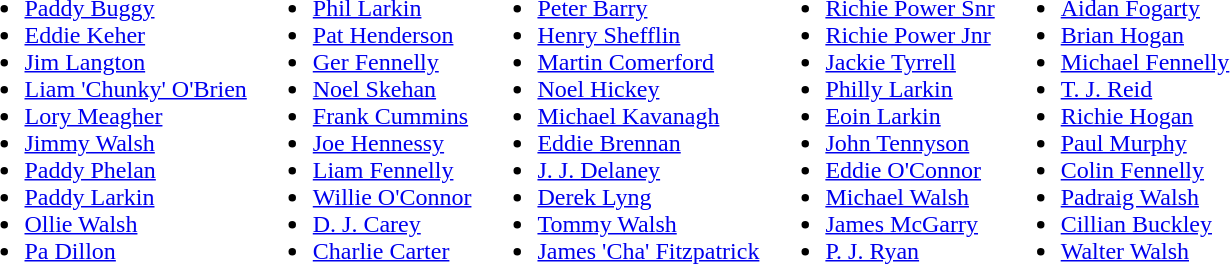<table>
<tr style="vertical-align: top;">
<td><br><ul><li><a href='#'>Paddy Buggy</a></li><li><a href='#'>Eddie Keher</a></li><li><a href='#'>Jim Langton</a></li><li><a href='#'>Liam 'Chunky' O'Brien</a></li><li><a href='#'>Lory Meagher</a></li><li><a href='#'>Jimmy Walsh</a></li><li><a href='#'>Paddy Phelan</a></li><li><a href='#'>Paddy Larkin</a></li><li><a href='#'>Ollie Walsh</a></li><li><a href='#'>Pa Dillon</a></li></ul></td>
<td><br><ul><li><a href='#'>Phil Larkin</a></li><li><a href='#'>Pat Henderson</a></li><li><a href='#'>Ger Fennelly</a></li><li><a href='#'>Noel Skehan</a></li><li><a href='#'>Frank Cummins</a></li><li><a href='#'>Joe Hennessy</a></li><li><a href='#'>Liam Fennelly</a></li><li><a href='#'>Willie O'Connor</a></li><li><a href='#'>D. J. Carey</a></li><li><a href='#'>Charlie Carter</a></li></ul></td>
<td><br><ul><li><a href='#'>Peter Barry</a></li><li><a href='#'>Henry Shefflin</a></li><li><a href='#'>Martin Comerford</a></li><li><a href='#'>Noel Hickey</a></li><li><a href='#'>Michael Kavanagh</a></li><li><a href='#'>Eddie Brennan</a></li><li><a href='#'>J. J. Delaney</a></li><li><a href='#'>Derek Lyng</a></li><li><a href='#'>Tommy Walsh</a></li><li><a href='#'>James 'Cha' Fitzpatrick</a></li></ul></td>
<td><br><ul><li><a href='#'>Richie Power Snr</a></li><li><a href='#'>Richie Power Jnr</a></li><li><a href='#'>Jackie Tyrrell</a></li><li><a href='#'>Philly Larkin</a></li><li><a href='#'>Eoin Larkin</a></li><li><a href='#'>John Tennyson</a></li><li><a href='#'>Eddie O'Connor</a></li><li><a href='#'>Michael Walsh</a></li><li><a href='#'>James McGarry</a></li><li><a href='#'>P. J. Ryan</a></li></ul></td>
<td><br><ul><li><a href='#'>Aidan Fogarty</a></li><li><a href='#'>Brian Hogan</a></li><li><a href='#'>Michael Fennelly</a></li><li><a href='#'>T. J. Reid</a></li><li><a href='#'>Richie Hogan</a></li><li><a href='#'>Paul Murphy</a></li><li><a href='#'>Colin Fennelly</a></li><li><a href='#'>Padraig Walsh</a></li><li><a href='#'>Cillian Buckley</a></li><li><a href='#'>Walter Walsh</a></li></ul></td>
</tr>
</table>
